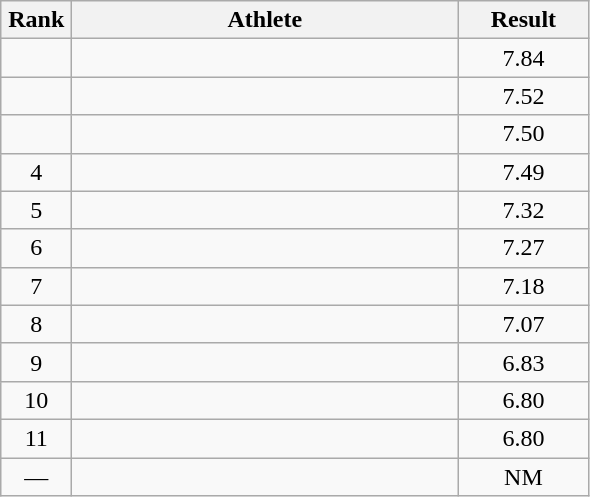<table class=wikitable style="text-align:center">
<tr>
<th width=40>Rank</th>
<th width=250>Athlete</th>
<th width=80>Result</th>
</tr>
<tr>
<td></td>
<td align=left></td>
<td>7.84</td>
</tr>
<tr>
<td></td>
<td align=left></td>
<td>7.52</td>
</tr>
<tr>
<td></td>
<td align=left></td>
<td>7.50</td>
</tr>
<tr>
<td>4</td>
<td align=left></td>
<td>7.49</td>
</tr>
<tr>
<td>5</td>
<td align=left></td>
<td>7.32</td>
</tr>
<tr>
<td>6</td>
<td align=left></td>
<td>7.27</td>
</tr>
<tr>
<td>7</td>
<td align=left></td>
<td>7.18</td>
</tr>
<tr>
<td>8</td>
<td align=left></td>
<td>7.07</td>
</tr>
<tr>
<td>9</td>
<td align=left></td>
<td>6.83</td>
</tr>
<tr>
<td>10</td>
<td align=left></td>
<td>6.80</td>
</tr>
<tr>
<td>11</td>
<td align=left></td>
<td>6.80</td>
</tr>
<tr>
<td>—</td>
<td align=left></td>
<td>NM</td>
</tr>
</table>
